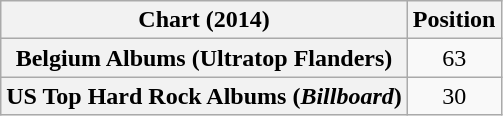<table class="wikitable sortable plainrowheaders" style="text-align:center">
<tr>
<th scope="col">Chart (2014)</th>
<th scope="col">Position</th>
</tr>
<tr>
<th scope="row">Belgium Albums (Ultratop Flanders)</th>
<td>63</td>
</tr>
<tr>
<th scope="row">US Top Hard Rock Albums (<em>Billboard</em>)</th>
<td>30</td>
</tr>
</table>
